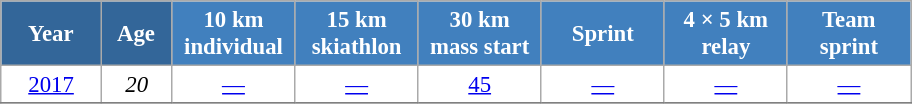<table class="wikitable" style="font-size:95%; text-align:center; border:grey solid 1px; border-collapse:collapse; background:#ffffff;">
<tr>
<th style="background-color:#369; color:white; width:60px;"> Year </th>
<th style="background-color:#369; color:white; width:40px;"> Age </th>
<th style="background-color:#4180be; color:white; width:75px;"> 10 km <br> individual </th>
<th style="background-color:#4180be; color:white; width:75px;"> 15 km <br> skiathlon </th>
<th style="background-color:#4180be; color:white; width:75px;"> 30 km <br> mass start </th>
<th style="background-color:#4180be; color:white; width:75px;"> Sprint </th>
<th style="background-color:#4180be; color:white; width:75px;"> 4 × 5 km <br> relay </th>
<th style="background-color:#4180be; color:white; width:75px;"> Team <br> sprint </th>
</tr>
<tr>
<td><a href='#'>2017</a></td>
<td><em>20</em></td>
<td><a href='#'>—</a></td>
<td><a href='#'>—</a></td>
<td><a href='#'>45</a></td>
<td><a href='#'>—</a></td>
<td><a href='#'>—</a></td>
<td><a href='#'>—</a></td>
</tr>
<tr>
</tr>
</table>
